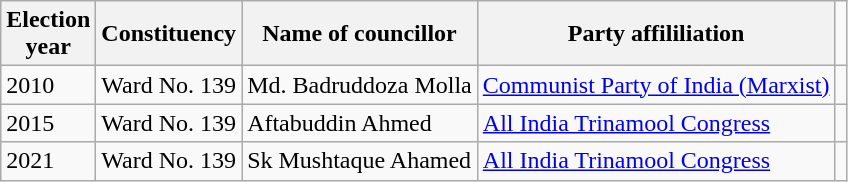<table class="wikitable"ìÍĦĤĠčw>
<tr>
<th>Election<br> year</th>
<th>Constituency</th>
<th>Name of councillor</th>
<th>Party affililiation</th>
</tr>
<tr>
<td>2010</td>
<td>Ward No. 139</td>
<td>Md. Badruddoza Molla</td>
<td><a href='#'>Communist Party of India (Marxist)</a></td>
<td></td>
</tr>
<tr>
<td>2015</td>
<td>Ward No. 139</td>
<td>Aftabuddin Ahmed</td>
<td><a href='#'>All India Trinamool Congress</a></td>
<td></td>
</tr>
<tr>
<td>2021</td>
<td>Ward No. 139</td>
<td>Sk Mushtaque Ahamed</td>
<td><a href='#'>All India Trinamool Congress</a></td>
<td></td>
</tr>
</table>
